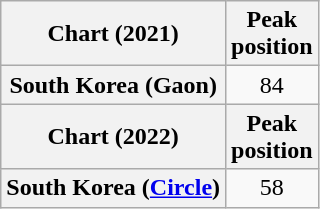<table class="wikitable plainrowheaders" style="text-align:center">
<tr>
<th scope="col">Chart (2021)</th>
<th scope="col">Peak<br>position</th>
</tr>
<tr>
<th scope="row">South Korea (Gaon)</th>
<td>84</td>
</tr>
<tr>
<th scope="col">Chart (2022)</th>
<th scope="col">Peak<br>position</th>
</tr>
<tr>
<th scope="row">South Korea (<a href='#'>Circle</a>)</th>
<td>58</td>
</tr>
</table>
